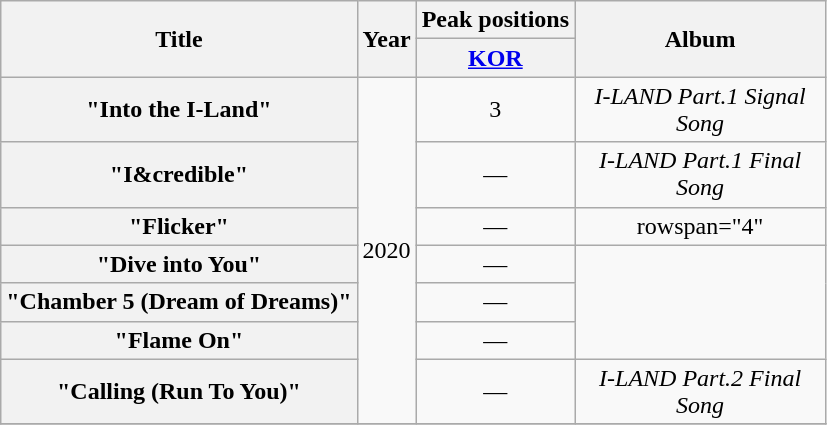<table class="wikitable plainrowheaders" style="text-align:center;">
<tr>
<th rowspan="2">Title</th>
<th rowspan="2">Year</th>
<th colspan="1">Peak positions</th>
<th rowspan="2" style="width:10em;">Album</th>
</tr>
<tr>
<th><a href='#'>KOR</a><br></th>
</tr>
<tr>
<th scope="row">"Into the I-Land"</th>
<td rowspan="7">2020</td>
<td>3</td>
<td><em>I-LAND Part.1 Signal Song</em></td>
</tr>
<tr>
<th scope="row">"I&credible"</th>
<td>—</td>
<td><em>I-LAND Part.1 Final Song</em></td>
</tr>
<tr>
<th scope="row">"Flicker"</th>
<td>—</td>
<td>rowspan="4" </td>
</tr>
<tr>
<th scope="row">"Dive into You"</th>
<td>—</td>
</tr>
<tr>
<th scope="row">"Chamber 5 (Dream of Dreams)"</th>
<td>—</td>
</tr>
<tr>
<th scope="row">"Flame On"</th>
<td>—</td>
</tr>
<tr>
<th scope="row">"Calling (Run To You)"</th>
<td>—</td>
<td><em>I-LAND Part.2 Final Song</em></td>
</tr>
<tr>
</tr>
</table>
